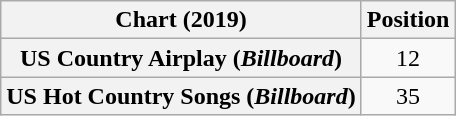<table class="wikitable sortable plainrowheaders" style="text-align:center">
<tr>
<th>Chart (2019)</th>
<th>Position</th>
</tr>
<tr>
<th scope="row">US Country Airplay (<em>Billboard</em>)</th>
<td>12</td>
</tr>
<tr>
<th scope="row">US Hot Country Songs (<em>Billboard</em>)</th>
<td>35</td>
</tr>
</table>
